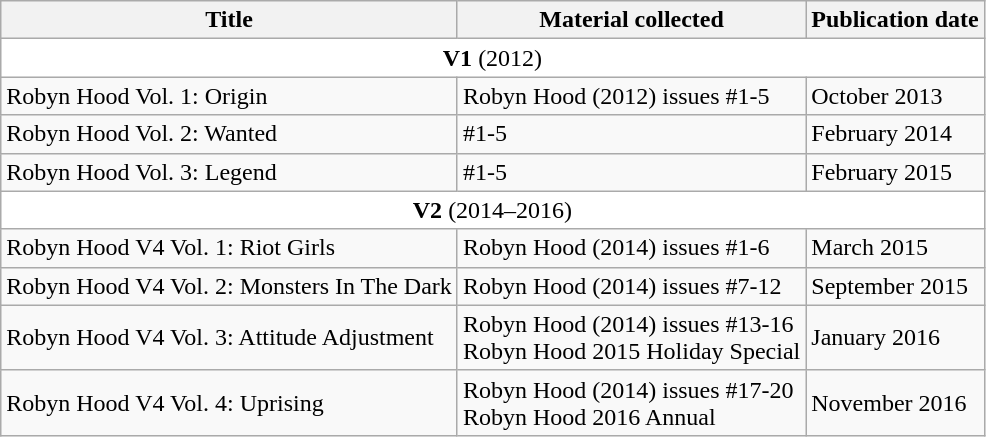<table class="wikitable">
<tr>
<th>Title</th>
<th>Material collected</th>
<th>Publication date</th>
</tr>
<tr>
<td colspan=3 align=center bgcolor=white><strong>V1</strong> (2012)</td>
</tr>
<tr>
<td>Robyn Hood Vol. 1: Origin</td>
<td>Robyn Hood (2012) issues #1-5</td>
<td>October 2013</td>
</tr>
<tr>
<td>Robyn Hood Vol. 2: Wanted</td>
<td>#1-5</td>
<td>February 2014</td>
</tr>
<tr>
<td>Robyn Hood Vol. 3: Legend</td>
<td>#1-5</td>
<td>February 2015</td>
</tr>
<tr>
<td colspan=3 align=center bgcolor=white><strong>V2</strong> (2014–2016)</td>
</tr>
<tr>
<td>Robyn Hood V4 Vol. 1: Riot Girls</td>
<td>Robyn Hood (2014) issues #1-6</td>
<td>March 2015</td>
</tr>
<tr>
<td>Robyn Hood V4 Vol. 2: Monsters In The Dark</td>
<td>Robyn Hood (2014) issues #7-12</td>
<td>September 2015</td>
</tr>
<tr>
<td>Robyn Hood V4 Vol. 3: Attitude Adjustment</td>
<td>Robyn Hood (2014) issues #13-16 <br> Robyn Hood 2015 Holiday Special <br></td>
<td>January 2016</td>
</tr>
<tr>
<td>Robyn Hood V4 Vol. 4: Uprising</td>
<td>Robyn Hood (2014) issues #17-20 <br> Robyn Hood 2016 Annual <br></td>
<td>November 2016</td>
</tr>
</table>
